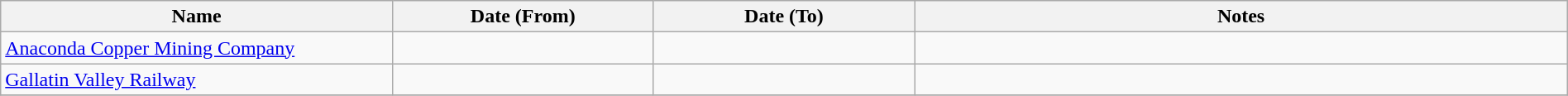<table class="wikitable sortable" width=100%>
<tr>
<th width=15%>Name</th>
<th width=10%>Date (From)</th>
<th width=10%>Date (To)</th>
<th class="unsortable" width=25%>Notes</th>
</tr>
<tr>
<td><a href='#'>Anaconda Copper Mining Company</a></td>
<td></td>
<td></td>
<td></td>
</tr>
<tr>
<td><a href='#'>Gallatin Valley Railway</a></td>
<td></td>
<td></td>
<td></td>
</tr>
<tr>
</tr>
</table>
